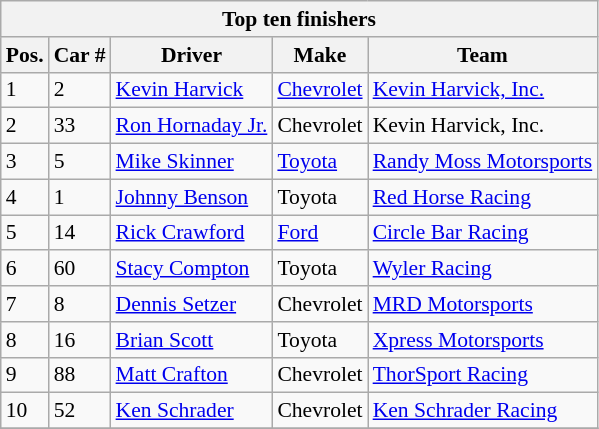<table class="wikitable" style="font-size: 90%">
<tr>
<th colspan=9>Top ten finishers</th>
</tr>
<tr>
<th>Pos.</th>
<th>Car #</th>
<th>Driver</th>
<th>Make</th>
<th>Team</th>
</tr>
<tr>
<td>1</td>
<td>2</td>
<td><a href='#'>Kevin Harvick</a></td>
<td><a href='#'>Chevrolet</a></td>
<td><a href='#'>Kevin Harvick, Inc.</a></td>
</tr>
<tr>
<td>2</td>
<td>33</td>
<td><a href='#'>Ron Hornaday Jr.</a></td>
<td>Chevrolet</td>
<td>Kevin Harvick, Inc.</td>
</tr>
<tr>
<td>3</td>
<td>5</td>
<td><a href='#'>Mike Skinner</a></td>
<td><a href='#'>Toyota</a></td>
<td><a href='#'>Randy Moss Motorsports</a></td>
</tr>
<tr>
<td>4</td>
<td>1</td>
<td><a href='#'>Johnny Benson</a></td>
<td>Toyota</td>
<td><a href='#'>Red Horse Racing</a></td>
</tr>
<tr>
<td>5</td>
<td>14</td>
<td><a href='#'>Rick Crawford</a></td>
<td><a href='#'>Ford</a></td>
<td><a href='#'>Circle Bar Racing</a></td>
</tr>
<tr>
<td>6</td>
<td>60</td>
<td><a href='#'>Stacy Compton</a></td>
<td>Toyota</td>
<td><a href='#'>Wyler Racing</a></td>
</tr>
<tr>
<td>7</td>
<td>8</td>
<td><a href='#'>Dennis Setzer</a></td>
<td>Chevrolet</td>
<td><a href='#'>MRD Motorsports</a></td>
</tr>
<tr>
<td>8</td>
<td>16</td>
<td><a href='#'>Brian Scott</a></td>
<td>Toyota</td>
<td><a href='#'>Xpress Motorsports</a></td>
</tr>
<tr>
<td>9</td>
<td>88</td>
<td><a href='#'>Matt Crafton</a></td>
<td>Chevrolet</td>
<td><a href='#'>ThorSport Racing</a></td>
</tr>
<tr>
<td>10</td>
<td>52</td>
<td><a href='#'>Ken Schrader</a></td>
<td>Chevrolet</td>
<td><a href='#'>Ken Schrader Racing</a></td>
</tr>
<tr>
</tr>
</table>
